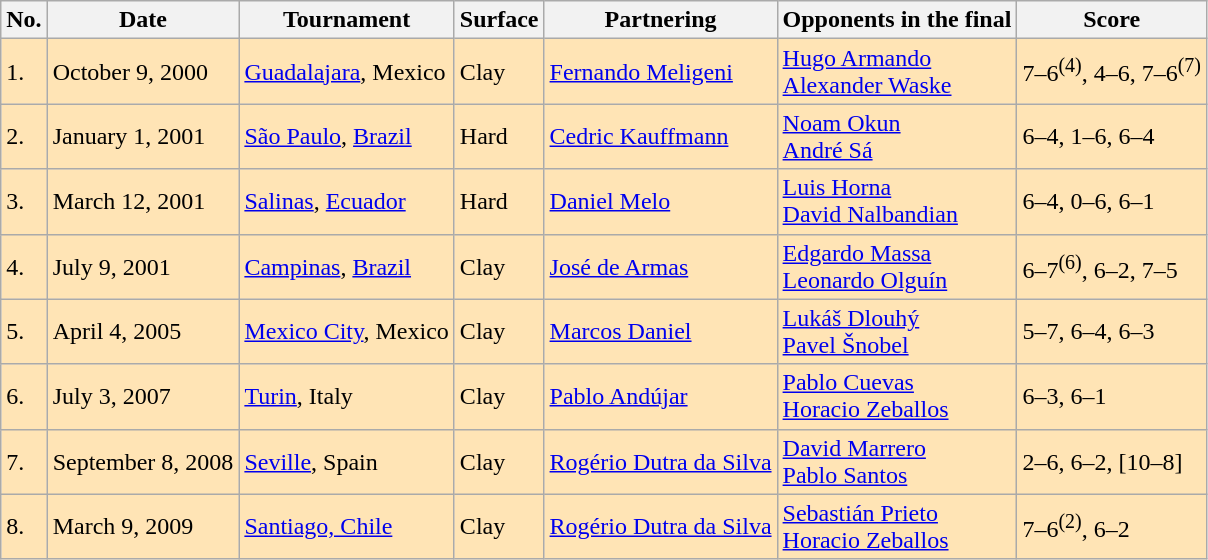<table class="sortable wikitable">
<tr>
<th>No.</th>
<th>Date</th>
<th>Tournament</th>
<th>Surface</th>
<th>Partnering</th>
<th>Opponents in the final</th>
<th>Score</th>
</tr>
<tr bgcolor="moccasin">
<td>1.</td>
<td>October 9, 2000</td>
<td><a href='#'>Guadalajara</a>, Mexico</td>
<td>Clay</td>
<td> <a href='#'>Fernando Meligeni</a></td>
<td> <a href='#'>Hugo Armando</a> <br>  <a href='#'>Alexander Waske</a></td>
<td>7–6<sup>(4)</sup>, 4–6, 7–6<sup>(7)</sup></td>
</tr>
<tr bgcolor="moccasin">
<td>2.</td>
<td>January 1, 2001</td>
<td><a href='#'>São Paulo</a>, <a href='#'>Brazil</a></td>
<td>Hard</td>
<td> <a href='#'>Cedric Kauffmann</a></td>
<td> <a href='#'>Noam Okun</a> <br>  <a href='#'>André Sá</a></td>
<td>6–4, 1–6, 6–4</td>
</tr>
<tr bgcolor="moccasin">
<td>3.</td>
<td>March 12, 2001</td>
<td><a href='#'>Salinas</a>, <a href='#'>Ecuador</a></td>
<td>Hard</td>
<td> <a href='#'>Daniel Melo</a></td>
<td> <a href='#'>Luis Horna</a> <br>  <a href='#'>David Nalbandian</a></td>
<td>6–4, 0–6, 6–1</td>
</tr>
<tr bgcolor="moccasin">
<td>4.</td>
<td>July 9, 2001</td>
<td><a href='#'>Campinas</a>, <a href='#'>Brazil</a></td>
<td>Clay</td>
<td> <a href='#'>José de Armas</a></td>
<td> <a href='#'>Edgardo Massa</a> <br>  <a href='#'>Leonardo Olguín</a></td>
<td>6–7<sup>(6)</sup>, 6–2, 7–5</td>
</tr>
<tr bgcolor="moccasin">
<td>5.</td>
<td>April 4, 2005</td>
<td><a href='#'>Mexico City</a>, Mexico</td>
<td>Clay</td>
<td> <a href='#'>Marcos Daniel</a></td>
<td> <a href='#'>Lukáš Dlouhý</a> <br>  <a href='#'>Pavel Šnobel</a></td>
<td>5–7, 6–4, 6–3</td>
</tr>
<tr bgcolor="moccasin">
<td>6.</td>
<td>July 3, 2007</td>
<td><a href='#'>Turin</a>, Italy</td>
<td>Clay</td>
<td> <a href='#'>Pablo Andújar</a></td>
<td> <a href='#'>Pablo Cuevas</a> <br>  <a href='#'>Horacio Zeballos</a></td>
<td>6–3, 6–1</td>
</tr>
<tr bgcolor="moccasin">
<td>7.</td>
<td>September 8, 2008</td>
<td><a href='#'>Seville</a>, Spain</td>
<td>Clay</td>
<td> <a href='#'>Rogério Dutra da Silva</a></td>
<td> <a href='#'>David Marrero</a> <br>  <a href='#'>Pablo Santos</a></td>
<td>2–6, 6–2, [10–8]</td>
</tr>
<tr bgcolor="moccasin">
<td>8.</td>
<td>March 9, 2009</td>
<td><a href='#'>Santiago, Chile</a></td>
<td>Clay</td>
<td> <a href='#'>Rogério Dutra da Silva</a></td>
<td> <a href='#'>Sebastián Prieto</a> <br>  <a href='#'>Horacio Zeballos</a></td>
<td>7–6<sup>(2)</sup>, 6–2</td>
</tr>
</table>
